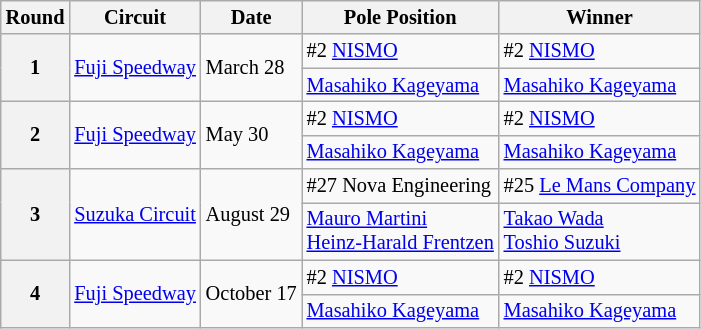<table class="wikitable" style="font-size: 85%;">
<tr>
<th>Round</th>
<th>Circuit</th>
<th>Date</th>
<th>Pole Position</th>
<th>Winner</th>
</tr>
<tr>
<th rowspan=2>1</th>
<td rowspan=2> <a href='#'>Fuji Speedway</a></td>
<td rowspan=2>March 28</td>
<td>#2 <a href='#'>NISMO</a></td>
<td>#2 <a href='#'>NISMO</a></td>
</tr>
<tr>
<td> <a href='#'>Masahiko Kageyama</a></td>
<td> <a href='#'>Masahiko Kageyama</a></td>
</tr>
<tr>
<th rowspan=2>2</th>
<td rowspan=2> <a href='#'>Fuji Speedway</a></td>
<td rowspan=2>May 30</td>
<td>#2 <a href='#'>NISMO</a></td>
<td>#2 <a href='#'>NISMO</a></td>
</tr>
<tr>
<td> <a href='#'>Masahiko Kageyama</a></td>
<td> <a href='#'>Masahiko Kageyama</a></td>
</tr>
<tr>
<th rowspan=2>3</th>
<td rowspan=2> <a href='#'>Suzuka Circuit</a></td>
<td rowspan=2>August 29</td>
<td>#27 Nova Engineering</td>
<td>#25 <a href='#'>Le Mans Company</a></td>
</tr>
<tr>
<td> <a href='#'>Mauro Martini</a><br> <a href='#'>Heinz-Harald Frentzen</a></td>
<td> <a href='#'>Takao Wada</a><br> <a href='#'>Toshio Suzuki</a></td>
</tr>
<tr>
<th rowspan=2>4</th>
<td rowspan=2> <a href='#'>Fuji Speedway</a></td>
<td rowspan=2>October 17</td>
<td>#2 <a href='#'>NISMO</a></td>
<td>#2 <a href='#'>NISMO</a></td>
</tr>
<tr>
<td> <a href='#'>Masahiko Kageyama</a></td>
<td> <a href='#'>Masahiko Kageyama</a></td>
</tr>
</table>
